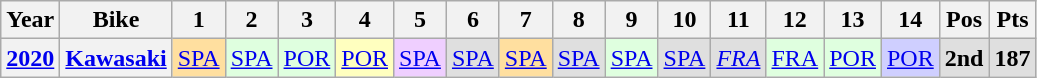<table class="wikitable" style="text-align:center">
<tr>
<th scope=col>Year</th>
<th scope=col>Bike</th>
<th scope=col>1</th>
<th scope=col>2</th>
<th scope=col>3</th>
<th scope=col>4</th>
<th scope=col>5</th>
<th scope=col>6</th>
<th scope=col>7</th>
<th scope=col>8</th>
<th scope=col>9</th>
<th scope=col>10</th>
<th scope=col>11</th>
<th scope=col>12</th>
<th scope=col>13</th>
<th scope=col>14</th>
<th scope=col>Pos</th>
<th scope=col>Pts</th>
</tr>
<tr>
<th><a href='#'>2020</a></th>
<th><a href='#'>Kawasaki</a></th>
<td style="background:#ffdf9f;"><a href='#'>SPA</a><br></td>
<td style="background:#dfffdf;"><a href='#'>SPA</a><br></td>
<td style="background:#dfffdf;"><a href='#'>POR</a><br></td>
<td style="background:#ffffbf;"><a href='#'>POR</a><br></td>
<td style="background:#efcfff;"><a href='#'>SPA</a><br></td>
<td style="background:#dfdfdf;"><a href='#'>SPA</a><br></td>
<td style="background:#ffdf9f;"><a href='#'>SPA</a><br></td>
<td style="background:#dfdfdf;"><a href='#'>SPA</a><br></td>
<td style="background:#dfffdf;"><a href='#'>SPA</a><br></td>
<td style="background:#dfdfdf;"><a href='#'>SPA</a><br></td>
<td style="background:#dfdfdf;"><em><a href='#'>FRA</a></em><br></td>
<td style="background:#dfffdf;"><a href='#'>FRA</a><br></td>
<td style="background:#dfffdf;"><a href='#'>POR</a><br></td>
<td style="background:#cfcfff;"><a href='#'>POR</a><br></td>
<th style="background:#dfdfdf;">2nd</th>
<th style="background:#dfdfdf;">187</th>
</tr>
</table>
